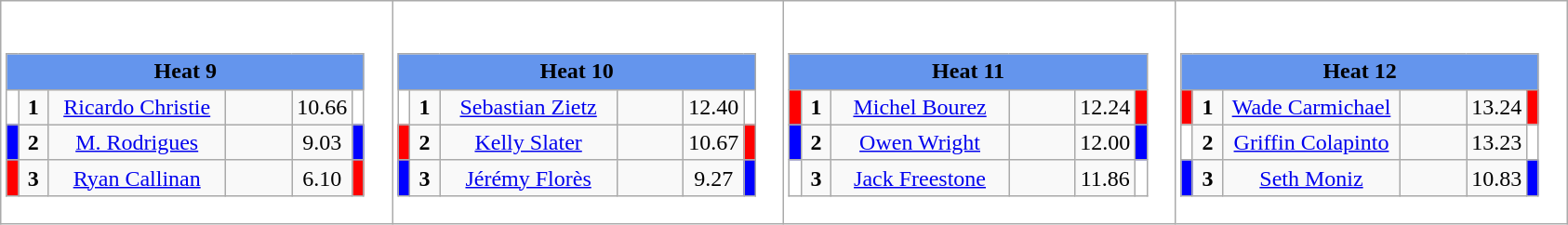<table class="wikitable" style="background:#fff;">
<tr>
<td><div><br><table class="wikitable">
<tr>
<td colspan="6"  style="text-align:center; background:#6495ed;"><strong>Heat 9</strong></td>
</tr>
<tr>
<td style="width:01px; background: #fff;"></td>
<td style="width:14px; text-align:center;"><strong>1</strong></td>
<td style="width:120px; text-align:center;"><a href='#'>Ricardo Christie</a></td>
<td style="width:40px; text-align:center;"></td>
<td style="width:20px; text-align:center;">10.66</td>
<td style="width:01px; background: #fff;"></td>
</tr>
<tr>
<td style="width:01px; background: #00f;"></td>
<td style="width:14px; text-align:center;"><strong>2</strong></td>
<td style="width:120px; text-align:center;"><a href='#'>M. Rodrigues</a></td>
<td style="width:40px; text-align:center;"></td>
<td style="width:20px; text-align:center;">9.03</td>
<td style="width:01px; background: #00f;"></td>
</tr>
<tr>
<td style="width:01px; background: #f00;"></td>
<td style="width:14px; text-align:center;"><strong>3</strong></td>
<td style="width:120px; text-align:center;"><a href='#'>Ryan Callinan</a></td>
<td style="width:40px; text-align:center;"></td>
<td style="width:20px; text-align:center;">6.10</td>
<td style="width:01px; background: #f00;"></td>
</tr>
</table>
</div></td>
<td><div><br><table class="wikitable">
<tr>
<td colspan="6"  style="text-align:center; background:#6495ed;"><strong>Heat 10</strong></td>
</tr>
<tr>
<td style="width:01px; background: #fff;"></td>
<td style="width:14px; text-align:center;"><strong>1</strong></td>
<td style="width:120px; text-align:center;"><a href='#'>Sebastian Zietz</a></td>
<td style="width:40px; text-align:center;"></td>
<td style="width:20px; text-align:center;">12.40</td>
<td style="width:01px; background: #fff;"></td>
</tr>
<tr>
<td style="width:01px; background: #f00;"></td>
<td style="width:14px; text-align:center;"><strong>2</strong></td>
<td style="width:120px; text-align:center;"><a href='#'>Kelly Slater</a></td>
<td style="width:40px; text-align:center;"></td>
<td style="width:20px; text-align:center;">10.67</td>
<td style="width:01px; background: #f00;"></td>
</tr>
<tr>
<td style="width:01px; background: #00f;"></td>
<td style="width:14px; text-align:center;"><strong>3</strong></td>
<td style="width:120px; text-align:center;"><a href='#'>Jérémy Florès</a></td>
<td style="width:40px; text-align:center;"></td>
<td style="width:20px; text-align:center;">9.27</td>
<td style="width:01px; background: #00f;"></td>
</tr>
</table>
</div></td>
<td><div><br><table class="wikitable">
<tr>
<td colspan="6"  style="text-align:center; background:#6495ed;"><strong>Heat 11</strong></td>
</tr>
<tr>
<td style="width:01px; background: #f00;"></td>
<td style="width:14px; text-align:center;"><strong>1</strong></td>
<td style="width:120px; text-align:center;"><a href='#'>Michel Bourez</a></td>
<td style="width:40px; text-align:center;"></td>
<td style="width:20px; text-align:center;">12.24</td>
<td style="width:01px; background: #f00;"></td>
</tr>
<tr>
<td style="width:01px; background: #00f;"></td>
<td style="width:14px; text-align:center;"><strong>2</strong></td>
<td style="width:120px; text-align:center;"><a href='#'>Owen Wright</a></td>
<td style="width:40px; text-align:center;"></td>
<td style="width:20px; text-align:center;">12.00</td>
<td style="width:01px; background: #00f;"></td>
</tr>
<tr>
<td style="width:01px; background: #fff;"></td>
<td style="width:14px; text-align:center;"><strong>3</strong></td>
<td style="width:120px; text-align:center;"><a href='#'>Jack Freestone</a></td>
<td style="width:40px; text-align:center;"></td>
<td style="width:20px; text-align:center;">11.86</td>
<td style="width:01px; background: #fff;"></td>
</tr>
</table>
</div></td>
<td><div><br><table class="wikitable">
<tr>
<td colspan="6"  style="text-align:center; background:#6495ed;"><strong>Heat 12</strong></td>
</tr>
<tr>
<td style="width:01px; background: #f00;"></td>
<td style="width:14px; text-align:center;"><strong>1</strong></td>
<td style="width:120px; text-align:center;"><a href='#'>Wade Carmichael</a></td>
<td style="width:40px; text-align:center;"></td>
<td style="width:20px; text-align:center;">13.24</td>
<td style="width:01px; background: #f00;"></td>
</tr>
<tr>
<td style="width:01px; background: #fff;"></td>
<td style="width:14px; text-align:center;"><strong>2</strong></td>
<td style="width:120px; text-align:center;"><a href='#'>Griffin Colapinto</a></td>
<td style="width:40px; text-align:center;"></td>
<td style="width:20px; text-align:center;">13.23</td>
<td style="width:01px; background: #fff;"></td>
</tr>
<tr>
<td style="width:01px; background: #00f;"></td>
<td style="width:14px; text-align:center;"><strong>3</strong></td>
<td style="width:120px; text-align:center;"><a href='#'>Seth Moniz</a></td>
<td style="width:40px; text-align:center;"></td>
<td style="width:20px; text-align:center;">10.83</td>
<td style="width:01px; background: #00f;"></td>
</tr>
</table>
</div></td>
</tr>
</table>
